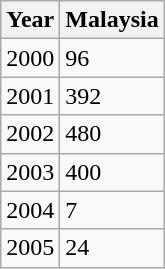<table class="wikitable">
<tr>
<th>Year</th>
<th>Malaysia</th>
</tr>
<tr>
<td>2000</td>
<td>96</td>
</tr>
<tr>
<td>2001</td>
<td>392</td>
</tr>
<tr>
<td>2002</td>
<td>480</td>
</tr>
<tr>
<td>2003</td>
<td>400</td>
</tr>
<tr>
<td>2004</td>
<td>7</td>
</tr>
<tr>
<td>2005</td>
<td>24</td>
</tr>
</table>
